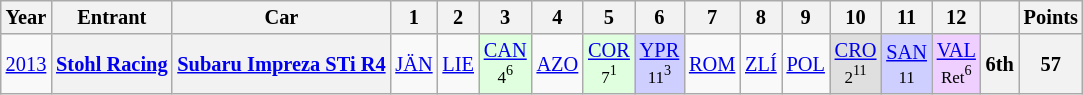<table class="wikitable" border="1" style="text-align:center; font-size:85%;">
<tr>
<th>Year</th>
<th>Entrant</th>
<th>Car</th>
<th>1</th>
<th>2</th>
<th>3</th>
<th>4</th>
<th>5</th>
<th>6</th>
<th>7</th>
<th>8</th>
<th>9</th>
<th>10</th>
<th>11</th>
<th>12</th>
<th></th>
<th>Points</th>
</tr>
<tr>
<td><a href='#'>2013</a></td>
<th nowrap><a href='#'>Stohl Racing</a></th>
<th nowrap><a href='#'>Subaru Impreza STi R4</a></th>
<td><a href='#'>JÄN</a></td>
<td><a href='#'>LIE</a></td>
<td style="background:#dfffdf;"><a href='#'>CAN</a><br><small>4<sup>6</sup></small></td>
<td><a href='#'>AZO</a></td>
<td style="background:#dfffdf;"><a href='#'>COR</a><br><small>7<sup>1</sup></small></td>
<td style="background:#cfcfff;"><a href='#'>YPR</a><br><small>11<sup>3</sup></small></td>
<td><a href='#'>ROM</a></td>
<td><a href='#'>ZLÍ</a></td>
<td><a href='#'>POL</a></td>
<td style="background:#dfdfdf;"><a href='#'>CRO</a><br><small>2<sup>11</sup></small></td>
<td style="background:#cfcfff;"><a href='#'>SAN</a><br><small>11</small></td>
<td style="background:#efcfff;"><a href='#'>VAL</a><br><small>Ret<sup>6</sup></small></td>
<th>6th</th>
<th>57</th>
</tr>
</table>
